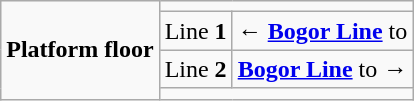<table class="wikitable">
<tr>
<td rowspan="4"><strong>Platform floor</strong></td>
<td colspan="2"></td>
</tr>
<tr>
<td>Line <strong>1</strong></td>
<td>←  <strong><a href='#'>Bogor Line</a></strong> to </td>
</tr>
<tr>
<td>Line <strong>2</strong></td>
<td> <strong><a href='#'>Bogor Line</a></strong> to   →</td>
</tr>
<tr>
<td colspan="2"></td>
</tr>
</table>
